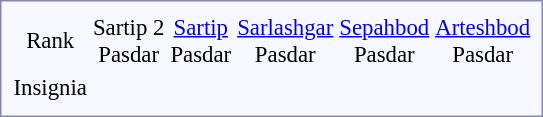<table style="border:1px solid #8888aa; background-color:#f7f8ff; padding:5px; font-size:95%; margin: 0px 12px 12px 0px; text-align: center;">
<tr>
<td>Rank</td>
<td>Sartip 2<br>Pasdar</td>
<td><a href='#'>Sartip</a><br> Pasdar</td>
<td><a href='#'>Sarlashgar</a><br> Pasdar</td>
<td><a href='#'>Sepahbod</a><br> Pasdar</td>
<td><a href='#'>Arteshbod</a><br> Pasdar</td>
</tr>
<tr>
<td>Insignia</td>
<td></td>
<td></td>
<td></td>
<td></td>
<td></td>
</tr>
<tr>
</tr>
</table>
